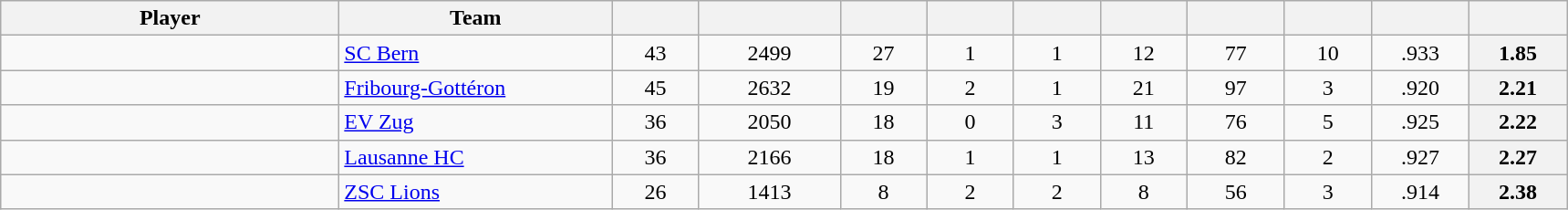<table class="wikitable sortable" style="text-align: center">
<tr>
<th style="width: 15em;">Player</th>
<th style="width: 12em;">Team</th>
<th style="width: 3.5em;"></th>
<th style="width: 6em;"></th>
<th style="width: 3.5em;"></th>
<th style="width: 3.5em;"></th>
<th style="width: 3.5em;"></th>
<th style="width: 3.5em;"></th>
<th style="width: 4em;"></th>
<th style="width: 3.5em;"></th>
<th style="width: 4em;"></th>
<th style="width: 4em;"></th>
</tr>
<tr>
<td style="text-align:left;"></td>
<td style="text-align:left;"><a href='#'>SC Bern</a></td>
<td>43</td>
<td>2499</td>
<td>27</td>
<td>1</td>
<td>1</td>
<td>12</td>
<td>77</td>
<td>10</td>
<td>.933</td>
<th>1.85</th>
</tr>
<tr>
<td style="text-align:left;"></td>
<td style="text-align:left;"><a href='#'>Fribourg-Gottéron</a></td>
<td>45</td>
<td>2632</td>
<td>19</td>
<td>2</td>
<td>1</td>
<td>21</td>
<td>97</td>
<td>3</td>
<td>.920</td>
<th>2.21</th>
</tr>
<tr>
<td style="text-align:left;"></td>
<td style="text-align:left;"><a href='#'>EV Zug</a></td>
<td>36</td>
<td>2050</td>
<td>18</td>
<td>0</td>
<td>3</td>
<td>11</td>
<td>76</td>
<td>5</td>
<td>.925</td>
<th>2.22</th>
</tr>
<tr>
<td style="text-align:left;"></td>
<td style="text-align:left;"><a href='#'>Lausanne HC</a></td>
<td>36</td>
<td>2166</td>
<td>18</td>
<td>1</td>
<td>1</td>
<td>13</td>
<td>82</td>
<td>2</td>
<td>.927</td>
<th>2.27</th>
</tr>
<tr>
<td style="text-align:left;"></td>
<td style="text-align:left;"><a href='#'>ZSC Lions</a></td>
<td>26</td>
<td>1413</td>
<td>8</td>
<td>2</td>
<td>2</td>
<td>8</td>
<td>56</td>
<td>3</td>
<td>.914</td>
<th>2.38</th>
</tr>
</table>
